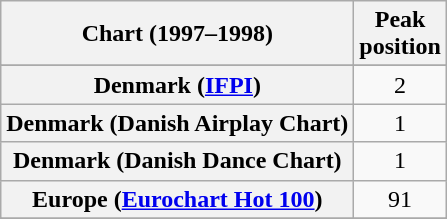<table class="wikitable sortable plainrowheaders" style="text-align:center">
<tr>
<th>Chart (1997–1998)</th>
<th>Peak<br>position</th>
</tr>
<tr>
</tr>
<tr>
<th scope="row">Denmark (<a href='#'>IFPI</a>)</th>
<td>2</td>
</tr>
<tr>
<th scope="row">Denmark (Danish Airplay Chart)</th>
<td>1</td>
</tr>
<tr>
<th scope="row">Denmark (Danish Dance Chart)</th>
<td>1</td>
</tr>
<tr>
<th scope="row">Europe (<a href='#'>Eurochart Hot 100</a>)</th>
<td>91</td>
</tr>
<tr>
</tr>
<tr>
</tr>
<tr>
</tr>
<tr>
</tr>
<tr>
</tr>
<tr>
</tr>
<tr>
</tr>
<tr>
</tr>
<tr>
</tr>
<tr>
</tr>
<tr>
</tr>
</table>
